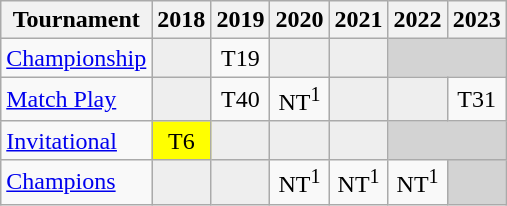<table class="wikitable" style="text-align:center;">
<tr>
<th>Tournament</th>
<th>2018</th>
<th>2019</th>
<th>2020</th>
<th>2021</th>
<th>2022</th>
<th>2023</th>
</tr>
<tr>
<td align="left"><a href='#'>Championship</a></td>
<td style="background:#eeeeee;"></td>
<td>T19</td>
<td style="background:#eeeeee;"></td>
<td style="background:#eeeeee;"></td>
<td colspan=2 style="background:#D3D3D3;"></td>
</tr>
<tr>
<td align="left"><a href='#'>Match Play</a></td>
<td style="background:#eeeeee;"></td>
<td>T40</td>
<td>NT<sup>1</sup></td>
<td style="background:#eeeeee;"></td>
<td style="background:#eeeeee;"></td>
<td>T31</td>
</tr>
<tr>
<td align="left"><a href='#'>Invitational</a></td>
<td style="background:yellow;">T6</td>
<td style="background:#eeeeee;"></td>
<td style="background:#eeeeee;"></td>
<td style="background:#eeeeee;"></td>
<td colspan=2 style="background:#D3D3D3;"></td>
</tr>
<tr>
<td align="left"><a href='#'>Champions</a></td>
<td style="background:#eeeeee;"></td>
<td style="background:#eeeeee;"></td>
<td>NT<sup>1</sup></td>
<td>NT<sup>1</sup></td>
<td>NT<sup>1</sup></td>
<td colspan=1 style="background:#D3D3D3;"></td>
</tr>
</table>
